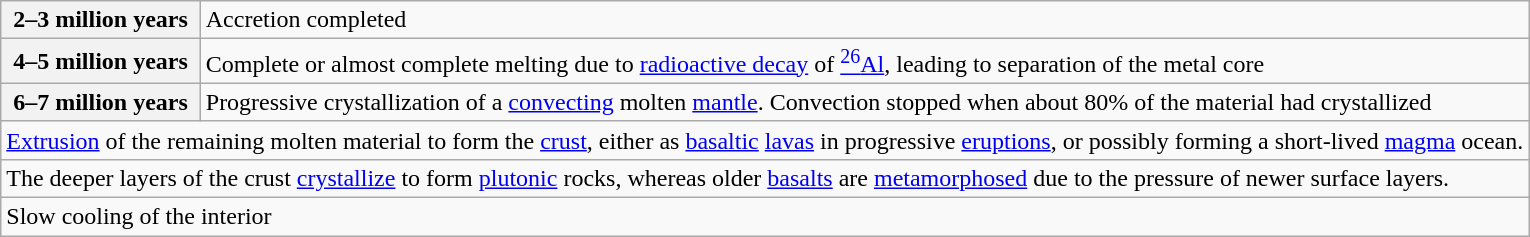<table class=wikitable>
<tr>
<th>2–3 million years</th>
<td>Accretion completed</td>
</tr>
<tr>
<th>4–5 million years</th>
<td>Complete or almost complete melting due to <a href='#'>radioactive decay</a> of <a href='#'><sup>26</sup>Al</a>, leading to separation of the metal core</td>
</tr>
<tr>
<th>6–7 million years</th>
<td>Progressive crystallization of a <a href='#'>convecting</a> molten <a href='#'>mantle</a>. Convection stopped when about 80% of the material had crystallized</td>
</tr>
<tr>
<td colspan=2><a href='#'>Extrusion</a> of the remaining molten material to form the <a href='#'>crust</a>, either as <a href='#'>basaltic</a> <a href='#'>lavas</a> in progressive <a href='#'>eruptions</a>, or possibly forming a short-lived <a href='#'>magma</a> ocean.</td>
</tr>
<tr>
<td colspan=2>The deeper layers of the crust <a href='#'>crystallize</a> to form <a href='#'>plutonic</a> rocks, whereas older <a href='#'>basalts</a> are <a href='#'>metamorphosed</a> due to the pressure of newer surface layers.</td>
</tr>
<tr>
<td colspan=2>Slow cooling of the interior</td>
</tr>
</table>
